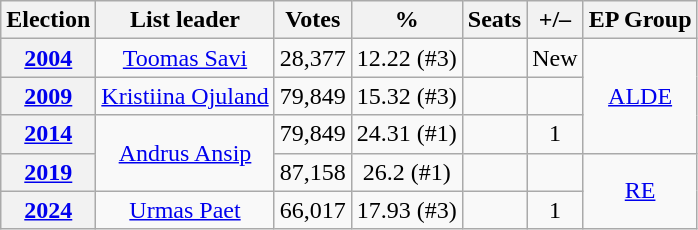<table class=wikitable style="text-align: center;">
<tr>
<th>Election</th>
<th>List leader</th>
<th>Votes</th>
<th>%</th>
<th>Seats</th>
<th>+/–</th>
<th>EP Group</th>
</tr>
<tr>
<th><a href='#'>2004</a></th>
<td><a href='#'>Toomas Savi</a></td>
<td>28,377</td>
<td>12.22 (#3)</td>
<td></td>
<td>New</td>
<td rowspan=3><a href='#'>ALDE</a></td>
</tr>
<tr>
<th><a href='#'>2009</a></th>
<td><a href='#'>Kristiina Ojuland</a></td>
<td>79,849</td>
<td>15.32 (#3)</td>
<td></td>
<td></td>
</tr>
<tr>
<th><a href='#'>2014</a></th>
<td rowspan=2><a href='#'>Andrus Ansip</a></td>
<td>79,849</td>
<td>24.31 (#1)</td>
<td></td>
<td> 1</td>
</tr>
<tr>
<th><a href='#'>2019</a></th>
<td>87,158</td>
<td>26.2 (#1)</td>
<td></td>
<td></td>
<td rowspan=2><a href='#'>RE</a></td>
</tr>
<tr>
<th><a href='#'>2024</a></th>
<td><a href='#'>Urmas Paet</a></td>
<td>66,017</td>
<td>17.93 (#3)</td>
<td></td>
<td> 1</td>
</tr>
</table>
